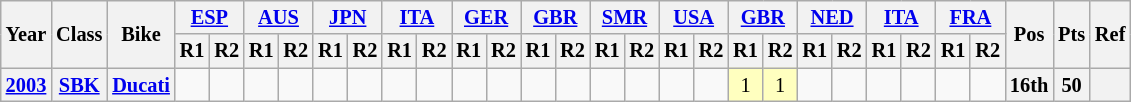<table class="wikitable" style="font-size: 85%; text-align: center">
<tr valign="top">
<th valign="middle" rowspan=2>Year</th>
<th valign="middle" rowspan="2">Class</th>
<th valign="middle" rowspan=2>Bike</th>
<th colspan=2><a href='#'>ESP</a><br></th>
<th colspan=2><a href='#'>AUS</a><br></th>
<th colspan=2><a href='#'>JPN</a><br></th>
<th colspan=2><a href='#'>ITA</a><br></th>
<th colspan=2><a href='#'>GER</a><br></th>
<th colspan=2><a href='#'>GBR</a><br></th>
<th colspan=2><a href='#'>SMR</a><br></th>
<th colspan=2><a href='#'>USA</a><br></th>
<th colspan=2><a href='#'>GBR</a><br></th>
<th colspan=2><a href='#'>NED</a><br></th>
<th colspan=2><a href='#'>ITA</a><br></th>
<th colspan=2><a href='#'>FRA</a><br></th>
<th valign="middle" rowspan=2>Pos</th>
<th valign="middle" rowspan=2>Pts</th>
<th valign="middle" rowspan=2>Ref</th>
</tr>
<tr>
<th>R1</th>
<th>R2</th>
<th>R1</th>
<th>R2</th>
<th>R1</th>
<th>R2</th>
<th>R1</th>
<th>R2</th>
<th>R1</th>
<th>R2</th>
<th>R1</th>
<th>R2</th>
<th>R1</th>
<th>R2</th>
<th>R1</th>
<th>R2</th>
<th>R1</th>
<th>R2</th>
<th>R1</th>
<th>R2</th>
<th>R1</th>
<th>R2</th>
<th>R1</th>
<th>R2</th>
</tr>
<tr>
<th><a href='#'>2003</a></th>
<th><a href='#'>SBK</a></th>
<th><a href='#'>Ducati</a></th>
<td></td>
<td></td>
<td></td>
<td></td>
<td></td>
<td></td>
<td></td>
<td></td>
<td></td>
<td></td>
<td></td>
<td></td>
<td></td>
<td></td>
<td></td>
<td></td>
<td style="background:#ffffbf;">1</td>
<td style="background:#ffffbf;">1</td>
<td></td>
<td></td>
<td></td>
<td></td>
<td></td>
<td></td>
<th>16th</th>
<th>50</th>
<th></th>
</tr>
</table>
